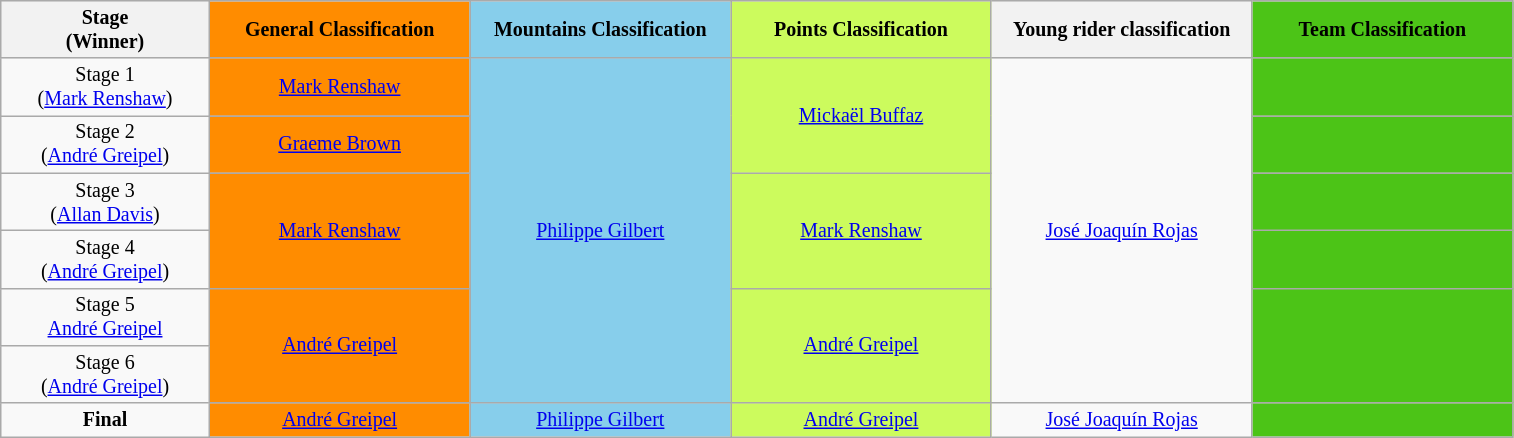<table class="wikitable" style="text-align: center; font-size:smaller;">
<tr style="background-color: #efefef;">
<th width="12%">Stage<br>(Winner)</th>
<th style="background:#FF8C00;" width="15%">General Classification<br></th>
<th style="background:#87CEEB" width="15%">Mountains Classification<br></th>
<th style="background:#CCFB5D;" width="15%">Points Classification<br></th>
<th style="background:offwhite;" width="15%">Young rider classification<br></th>
<th style="background:#4CC417;" width="15%">Team Classification</th>
</tr>
<tr>
<td>Stage 1<br>(<a href='#'>Mark Renshaw</a>)</td>
<td style="background:#FF8C00;" rowspan="1"><a href='#'>Mark Renshaw</a></td>
<td style="background:#87CEEB;" rowspan="6"><a href='#'>Philippe Gilbert</a></td>
<td style="background:#CCFB5D;" rowspan="2"><a href='#'>Mickaël Buffaz</a></td>
<td style="background:offwhite;" rowspan="6"><a href='#'>José Joaquín Rojas</a></td>
<td style="background:#4CC417;" rowspan="1"></td>
</tr>
<tr>
<td>Stage 2<br>(<a href='#'>André Greipel</a>)</td>
<td style="background:#FF8C00;" rowspan="1"><a href='#'>Graeme Brown</a></td>
<td style="background:#4CC417;" rowspan="1"></td>
</tr>
<tr>
<td>Stage 3<br>(<a href='#'>Allan Davis</a>)</td>
<td style="background:#FF8C00;" rowspan="2"><a href='#'>Mark Renshaw</a></td>
<td style="background:#CCFB5D;" rowspan="2"><a href='#'>Mark Renshaw</a></td>
<td style="background:#4CC417;" rowspan="1"></td>
</tr>
<tr>
<td>Stage 4<br>(<a href='#'>André Greipel</a>)</td>
<td style="background:#4CC417;" rowspan="1"></td>
</tr>
<tr>
<td>Stage 5<br><a href='#'>André Greipel</a></td>
<td style="background:#FF8C00;" rowspan="2"><a href='#'>André Greipel</a></td>
<td style="background:#CCFB5D;" rowspan="2"><a href='#'>André Greipel</a></td>
<td style="background:#4CC417;" rowspan="2"></td>
</tr>
<tr>
<td>Stage 6<br>(<a href='#'>André Greipel</a>)</td>
</tr>
<tr>
<td><strong>Final</strong><br></td>
<td style="background:#FF8C00;" rowspan="1"><a href='#'>André Greipel</a></td>
<td style="background:#87CEEB;" rowspan="1"><a href='#'>Philippe Gilbert</a></td>
<td style="background:#CCFB5D;" rowspan="1"><a href='#'>André Greipel</a></td>
<td style="background:offwhite;" rowspan="1"><a href='#'>José Joaquín Rojas</a></td>
<td style="background:#4CC417;" rowspan="1"></td>
</tr>
</table>
